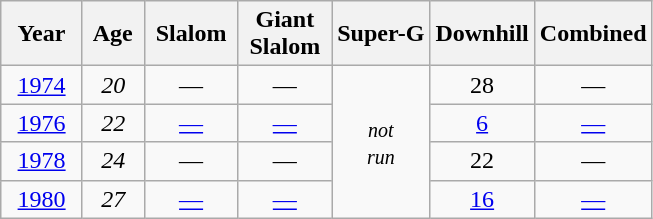<table class=wikitable style="text-align:center">
<tr>
<th>  Year  </th>
<th> Age </th>
<th> Slalom </th>
<th>Giant<br> Slalom </th>
<th>Super-G</th>
<th>Downhill</th>
<th>Combined</th>
</tr>
<tr>
<td><a href='#'>1974</a></td>
<td><em>20</em></td>
<td>—</td>
<td>—</td>
<td rowspan=4><small><em>not<br>run</em></small></td>
<td>28</td>
<td>—</td>
</tr>
<tr>
<td><a href='#'>1976</a></td>
<td><em>22</em></td>
<td><a href='#'>—</a></td>
<td><a href='#'>—</a></td>
<td><a href='#'>6</a></td>
<td><a href='#'>—</a></td>
</tr>
<tr>
<td><a href='#'>1978</a></td>
<td><em>24</em></td>
<td>—</td>
<td>—</td>
<td>22</td>
<td>—</td>
</tr>
<tr>
<td><a href='#'>1980</a></td>
<td><em>27</em></td>
<td><a href='#'>—</a></td>
<td><a href='#'>—</a></td>
<td><a href='#'>16</a></td>
<td><a href='#'>—</a></td>
</tr>
</table>
